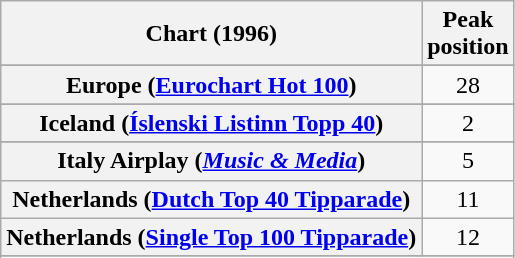<table class="wikitable sortable plainrowheaders" style="text-align:center">
<tr>
<th>Chart (1996)</th>
<th>Peak<br>position</th>
</tr>
<tr>
</tr>
<tr>
</tr>
<tr>
</tr>
<tr>
</tr>
<tr>
</tr>
<tr>
<th scope="row">Europe (<a href='#'>Eurochart Hot 100</a>)</th>
<td>28</td>
</tr>
<tr>
</tr>
<tr>
</tr>
<tr>
<th scope="row">Iceland (<a href='#'>Íslenski Listinn Topp 40</a>)</th>
<td>2</td>
</tr>
<tr>
</tr>
<tr>
<th scope="row">Italy Airplay (<em><a href='#'>Music & Media</a></em>)</th>
<td>5</td>
</tr>
<tr>
<th scope="row">Netherlands (<a href='#'>Dutch Top 40 Tipparade</a>)</th>
<td>11</td>
</tr>
<tr>
<th scope="row">Netherlands (<a href='#'>Single Top 100 Tipparade</a>)</th>
<td>12</td>
</tr>
<tr>
</tr>
<tr>
</tr>
<tr>
</tr>
<tr>
</tr>
<tr>
</tr>
<tr>
</tr>
<tr>
</tr>
<tr>
</tr>
<tr>
</tr>
</table>
